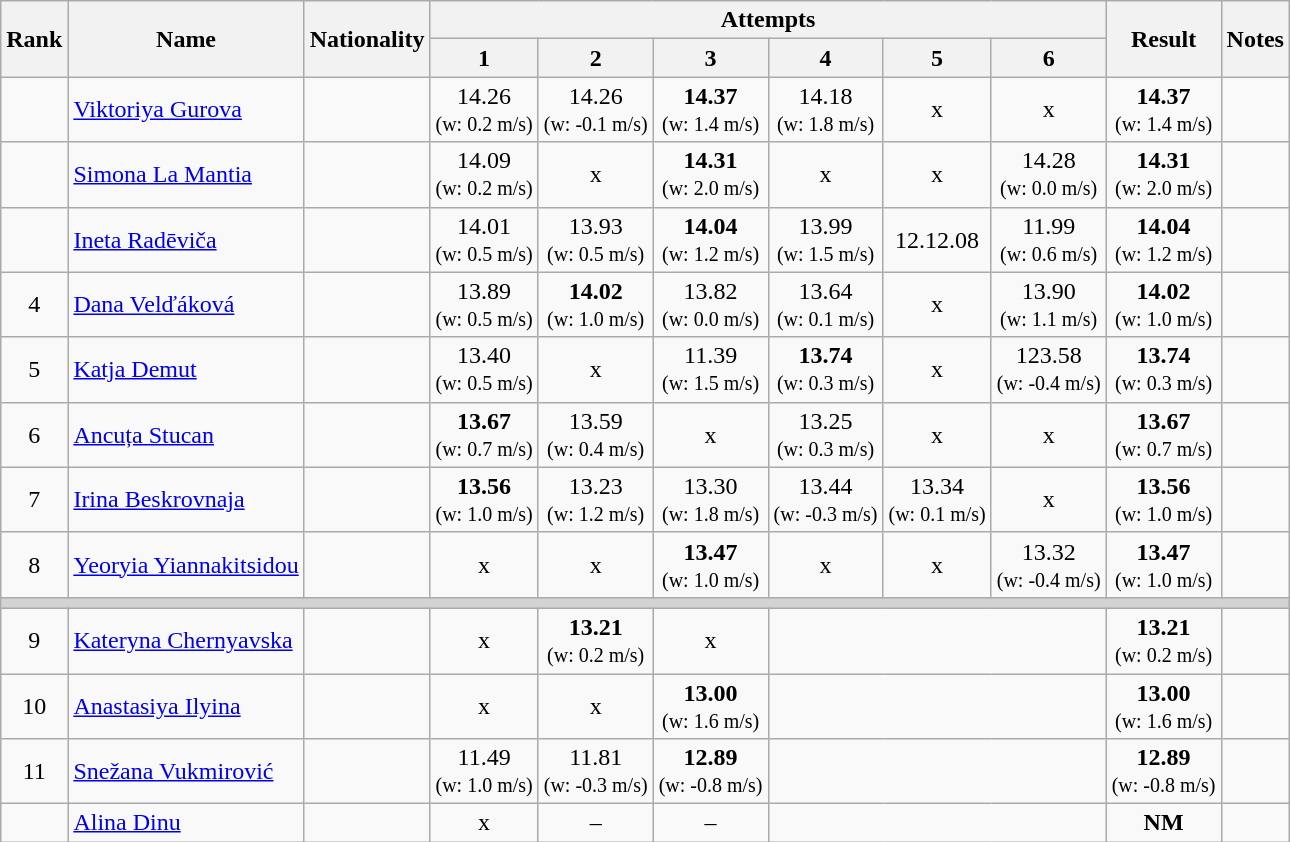<table class="wikitable sortable" style="text-align:center">
<tr>
<th rowspan=2>Rank</th>
<th rowspan=2>Name</th>
<th rowspan=2>Nationality</th>
<th colspan=6>Attempts</th>
<th rowspan=2>Result</th>
<th rowspan=2>Notes</th>
</tr>
<tr>
<th>1</th>
<th>2</th>
<th>3</th>
<th>4</th>
<th>5</th>
<th>6</th>
</tr>
<tr>
<td></td>
<td align=left><a href='#'>Viktoriya Gurova</a></td>
<td align=left></td>
<td>14.26<br><small>(w: 0.2 m/s)</small></td>
<td>14.26<br><small>(w: -0.1 m/s)</small></td>
<td><strong>14.37</strong><br><small>(w: 1.4 m/s)</small></td>
<td>14.18<br><small>(w: 1.8 m/s)</small></td>
<td>x</td>
<td>x</td>
<td><strong>14.37</strong><br><small>(w: 1.4 m/s)</small></td>
<td></td>
</tr>
<tr>
<td></td>
<td align=left><a href='#'>Simona La Mantia</a></td>
<td align=left></td>
<td>14.09<br><small>(w: 0.2 m/s)</small></td>
<td>x</td>
<td><strong>14.31</strong><br><small>(w: 2.0 m/s)</small></td>
<td>x</td>
<td>x</td>
<td>14.28<br><small>(w: 0.0 m/s)</small></td>
<td><strong>14.31</strong><br><small>(w: 2.0 m/s)</small></td>
<td></td>
</tr>
<tr>
<td></td>
<td align=left><a href='#'>Ineta Radēviča</a></td>
<td align=left></td>
<td>14.01<br><small>(w: 0.5 m/s)</small></td>
<td>13.93<br><small>(w: 0.5 m/s)</small></td>
<td><strong>14.04</strong><br><small>(w: 1.2 m/s)</small></td>
<td>13.99<br><small>(w: 1.5 m/s)</small></td>
<td>12.12.08</td>
<td>11.99<br><small>(w: 0.6 m/s)</small></td>
<td><strong>14.04</strong><br><small>(w: 1.2 m/s)</small></td>
<td></td>
</tr>
<tr>
<td>4</td>
<td align=left><a href='#'>Dana Velďáková</a></td>
<td align=left></td>
<td>13.89<br><small>(w: 0.5 m/s)</small></td>
<td><strong>14.02</strong><br><small>(w: 1.0 m/s)</small></td>
<td>13.82<br><small>(w: 0.0 m/s)</small></td>
<td>13.64<br><small>(w: 0.1 m/s)</small></td>
<td>x</td>
<td>13.90<br><small>(w: 1.1 m/s)</small></td>
<td><strong>14.02</strong><br><small>(w: 1.0 m/s)</small></td>
<td></td>
</tr>
<tr>
<td>5</td>
<td align=left><a href='#'>Katja Demut</a></td>
<td align=left></td>
<td>13.40<br><small>(w: 0.5 m/s)</small></td>
<td>x</td>
<td>11.39<br><small>(w: 1.5 m/s)</small></td>
<td><strong>13.74</strong><br><small>(w: 0.3 m/s)</small></td>
<td>x</td>
<td>123.58<br><small>(w: -0.4 m/s)</small></td>
<td><strong>13.74</strong><br><small>(w: 0.3 m/s)</small></td>
<td></td>
</tr>
<tr>
<td>6</td>
<td align=left><a href='#'>Ancuța Stucan</a></td>
<td align=left></td>
<td><strong>13.67</strong><br><small>(w: 0.7 m/s)</small></td>
<td>13.59<br><small>(w: 0.4 m/s)</small></td>
<td>x</td>
<td>13.25<br><small>(w: 0.3 m/s)</small></td>
<td>x</td>
<td>x</td>
<td><strong>13.67</strong><br><small>(w: 0.7 m/s)</small></td>
<td></td>
</tr>
<tr>
<td>7</td>
<td align=left><a href='#'>Irina Beskrovnaja</a></td>
<td align=left></td>
<td><strong>13.56</strong><br><small>(w: 1.0 m/s)</small></td>
<td>13.23<br><small>(w: 1.2 m/s)</small></td>
<td>13.30<br><small>(w: 1.8 m/s)</small></td>
<td>13.44<br><small>(w: -0.3 m/s)</small></td>
<td>13.34<br><small>(w: 0.1 m/s)</small></td>
<td>x</td>
<td><strong>13.56</strong><br><small>(w: 1.0 m/s)</small></td>
<td></td>
</tr>
<tr>
<td>8</td>
<td align=left><a href='#'>Yeoryia Yiannakitsidou</a></td>
<td align=left></td>
<td>x</td>
<td>x</td>
<td><strong>13.47</strong><br><small>(w: 1.0 m/s)</small></td>
<td>x</td>
<td>x</td>
<td>13.32<br><small>(w: -0.4 m/s)</small></td>
<td><strong>13.47</strong><br><small>(w: 1.0 m/s)</small></td>
<td></td>
</tr>
<tr>
<td colspan=11 bgcolor=lightgray></td>
</tr>
<tr>
<td>9</td>
<td align=left><a href='#'>Kateryna Chernyavska</a></td>
<td align=left></td>
<td>x</td>
<td><strong>13.21</strong><br><small>(w: 0.2 m/s)</small></td>
<td>x</td>
<td colspan=3></td>
<td><strong>13.21</strong><br><small>(w: 0.2 m/s)</small></td>
<td></td>
</tr>
<tr>
<td>10</td>
<td align=left><a href='#'>Anastasiya Ilyina</a></td>
<td align=left></td>
<td>x</td>
<td>x</td>
<td><strong>13.00</strong><br><small>(w: 1.6 m/s)</small></td>
<td colspan=3></td>
<td><strong>13.00</strong><br><small>(w: 1.6 m/s)</small></td>
<td></td>
</tr>
<tr>
<td>11</td>
<td align=left><a href='#'>Snežana Vukmirović</a></td>
<td align=left></td>
<td>11.49<br><small>(w: 1.0 m/s)</small></td>
<td>11.81<br><small>(w: -0.3 m/s)</small></td>
<td><strong>12.89</strong><br><small>(w: -0.8 m/s)</small></td>
<td colspan=3></td>
<td><strong>12.89</strong><br><small>(w: -0.8 m/s)</small></td>
<td></td>
</tr>
<tr>
<td></td>
<td align=left><a href='#'>Alina Dinu</a></td>
<td align=left></td>
<td>x</td>
<td>–</td>
<td>–</td>
<td colspan=3></td>
<td><strong>NM</strong></td>
<td></td>
</tr>
</table>
